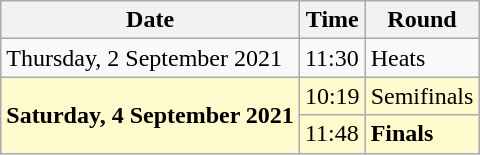<table class="wikitable">
<tr>
<th>Date</th>
<th>Time</th>
<th>Round</th>
</tr>
<tr>
<td>Thursday, 2 September 2021</td>
<td>11:30</td>
<td>Heats</td>
</tr>
<tr style=background:lemonchiffon>
<td rowspan=2><strong>Saturday, 4 September 2021</strong></td>
<td>10:19</td>
<td>Semifinals</td>
</tr>
<tr style=background:lemonchiffon>
<td>11:48</td>
<td><strong>Finals</strong></td>
</tr>
</table>
